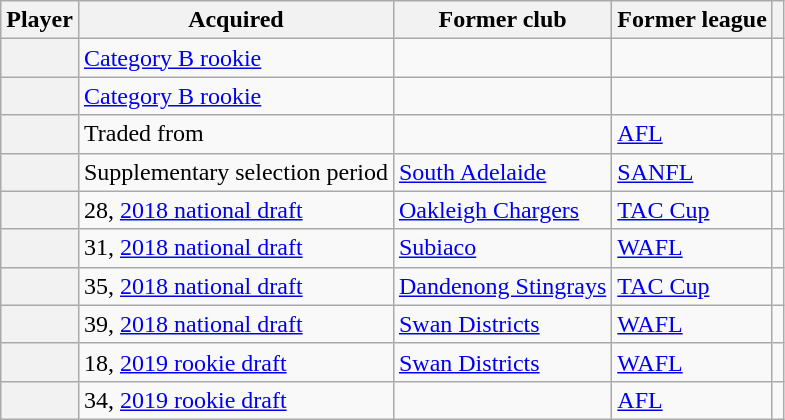<table class="wikitable plainrowheaders sortable">
<tr>
<th scope="col">Player</th>
<th scope="col">Acquired</th>
<th scope="col">Former club</th>
<th scope="col">Former league</th>
<th scope="col" class="unsortable"></th>
</tr>
<tr>
<th scope="row"></th>
<td><a href='#'>Category B rookie</a></td>
<td></td>
<td></td>
<td></td>
</tr>
<tr>
<th scope="row"></th>
<td><a href='#'>Category B rookie</a></td>
<td></td>
<td></td>
<td></td>
</tr>
<tr>
<th scope="row"></th>
<td>Traded from </td>
<td></td>
<td><a href='#'>AFL</a></td>
<td></td>
</tr>
<tr>
<th scope="row"></th>
<td>Supplementary selection period</td>
<td><a href='#'>South Adelaide</a></td>
<td><a href='#'>SANFL</a></td>
<td></td>
</tr>
<tr>
<th scope="row"></th>
<td> 28, <a href='#'>2018 national draft</a></td>
<td><a href='#'>Oakleigh Chargers</a></td>
<td><a href='#'>TAC Cup</a></td>
<td></td>
</tr>
<tr>
<th scope="row"></th>
<td> 31, <a href='#'>2018 national draft</a></td>
<td><a href='#'>Subiaco</a></td>
<td><a href='#'>WAFL</a></td>
<td></td>
</tr>
<tr>
<th scope="row"></th>
<td> 35, <a href='#'>2018 national draft</a></td>
<td><a href='#'>Dandenong Stingrays</a></td>
<td><a href='#'>TAC Cup</a></td>
<td></td>
</tr>
<tr>
<th scope="row"></th>
<td> 39, <a href='#'>2018 national draft</a></td>
<td><a href='#'>Swan Districts</a></td>
<td><a href='#'>WAFL</a></td>
<td></td>
</tr>
<tr>
<th scope="row"></th>
<td> 18, <a href='#'>2019 rookie draft</a></td>
<td><a href='#'>Swan Districts</a></td>
<td><a href='#'>WAFL</a></td>
<td></td>
</tr>
<tr>
<th scope="row"></th>
<td> 34, <a href='#'>2019 rookie draft</a></td>
<td></td>
<td><a href='#'>AFL</a></td>
<td></td>
</tr>
</table>
